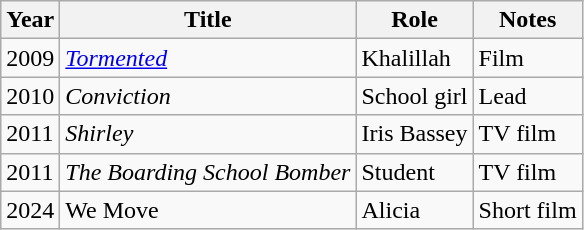<table class="wikitable sortable">
<tr>
<th>Year</th>
<th>Title</th>
<th>Role</th>
<th>Notes</th>
</tr>
<tr>
<td>2009</td>
<td><em><a href='#'>Tormented</a></em></td>
<td>Khalillah</td>
<td>Film </td>
</tr>
<tr>
<td>2010</td>
<td><em>Conviction</em></td>
<td>School girl</td>
<td>Lead</td>
</tr>
<tr>
<td>2011</td>
<td><em>Shirley</em></td>
<td>Iris Bassey</td>
<td>TV film</td>
</tr>
<tr>
<td>2011</td>
<td><em>The Boarding School Bomber</em></td>
<td>Student</td>
<td>TV film</td>
</tr>
<tr>
<td>2024</td>
<td>We Move</td>
<td>Alicia</td>
<td>Short film</td>
</tr>
</table>
